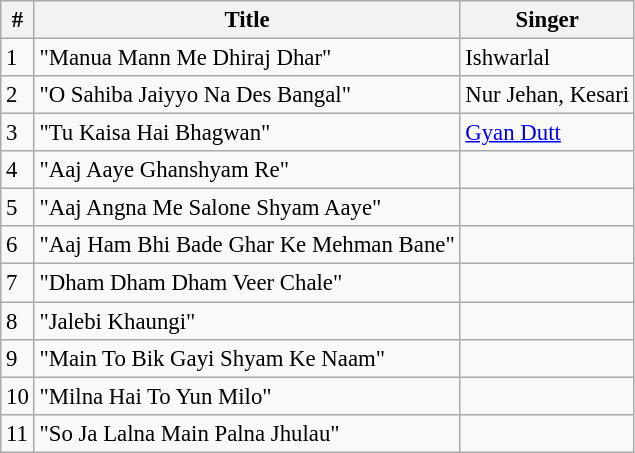<table class="wikitable" style="font-size:95%;">
<tr>
<th>#</th>
<th>Title</th>
<th>Singer</th>
</tr>
<tr>
<td>1</td>
<td>"Manua Mann Me Dhiraj Dhar"</td>
<td>Ishwarlal</td>
</tr>
<tr>
<td>2</td>
<td>"O Sahiba Jaiyyo Na Des Bangal"</td>
<td>Nur Jehan, Kesari</td>
</tr>
<tr>
<td>3</td>
<td>"Tu Kaisa Hai Bhagwan"</td>
<td><a href='#'>Gyan Dutt</a></td>
</tr>
<tr>
<td>4</td>
<td>"Aaj Aaye Ghanshyam Re"</td>
<td></td>
</tr>
<tr>
<td>5</td>
<td>"Aaj Angna Me Salone Shyam Aaye"</td>
<td></td>
</tr>
<tr>
<td>6</td>
<td>"Aaj Ham Bhi Bade Ghar Ke Mehman Bane"</td>
<td></td>
</tr>
<tr>
<td>7</td>
<td>"Dham Dham Dham Veer Chale"</td>
<td></td>
</tr>
<tr>
<td>8</td>
<td>"Jalebi Khaungi"</td>
<td></td>
</tr>
<tr>
<td>9</td>
<td>"Main To Bik Gayi Shyam Ke Naam"</td>
<td></td>
</tr>
<tr>
<td>10</td>
<td>"Milna Hai To Yun Milo"</td>
<td></td>
</tr>
<tr>
<td>11</td>
<td>"So Ja Lalna Main Palna Jhulau"</td>
<td></td>
</tr>
</table>
